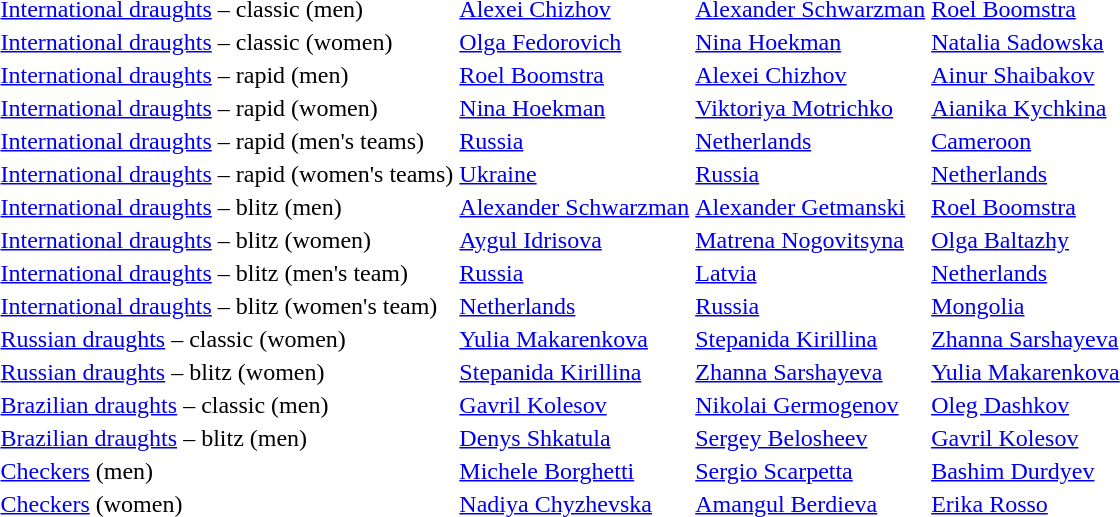<table>
<tr>
</tr>
<tr>
<td><a href='#'>International draughts</a> – classic (men)</td>
<td> <a href='#'>Alexei Chizhov</a></td>
<td> <a href='#'>Alexander Schwarzman</a></td>
<td> <a href='#'>Roel Boomstra</a></td>
</tr>
<tr>
<td><a href='#'>International draughts</a> – classic (women)</td>
<td> <a href='#'>Olga Fedorovich</a></td>
<td> <a href='#'>Nina Hoekman</a></td>
<td> <a href='#'>Natalia Sadowska</a></td>
</tr>
<tr>
<td><a href='#'>International draughts</a> – rapid (men)</td>
<td> <a href='#'>Roel Boomstra</a></td>
<td> <a href='#'>Alexei Chizhov</a></td>
<td> <a href='#'>Ainur Shaibakov</a></td>
</tr>
<tr>
<td><a href='#'>International draughts</a> – rapid (women)</td>
<td> <a href='#'>Nina Hoekman</a></td>
<td> <a href='#'>Viktoriya Motrichko</a></td>
<td> <a href='#'>Aianika Kychkina</a></td>
</tr>
<tr>
<td><a href='#'>International draughts</a> – rapid (men's teams)</td>
<td> <a href='#'>Russia</a></td>
<td> <a href='#'>Netherlands</a></td>
<td> <a href='#'>Cameroon</a></td>
</tr>
<tr>
<td><a href='#'>International draughts</a> – rapid (women's teams)</td>
<td> <a href='#'>Ukraine</a></td>
<td> <a href='#'>Russia</a></td>
<td> <a href='#'>Netherlands</a></td>
</tr>
<tr>
<td><a href='#'>International draughts</a> – blitz (men)</td>
<td> <a href='#'>Alexander Schwarzman</a></td>
<td> <a href='#'>Alexander Getmanski</a></td>
<td> <a href='#'>Roel Boomstra</a></td>
</tr>
<tr>
<td><a href='#'>International draughts</a> – blitz (women)</td>
<td> <a href='#'>Aygul Idrisova</a></td>
<td> <a href='#'>Matrena Nogovitsyna</a></td>
<td> <a href='#'>Olga Baltazhy</a></td>
</tr>
<tr>
<td><a href='#'>International draughts</a> – blitz (men's team)</td>
<td> <a href='#'>Russia</a></td>
<td> <a href='#'>Latvia</a></td>
<td> <a href='#'>Netherlands</a></td>
</tr>
<tr>
<td><a href='#'>International draughts</a> – blitz (women's team)</td>
<td> <a href='#'>Netherlands</a></td>
<td> <a href='#'>Russia</a></td>
<td> <a href='#'>Mongolia</a></td>
</tr>
<tr>
<td><a href='#'>Russian draughts</a> – classic (women)</td>
<td> <a href='#'>Yulia Makarenkova</a></td>
<td> <a href='#'>Stepanida Kirillina</a></td>
<td> <a href='#'>Zhanna Sarshayeva</a></td>
</tr>
<tr>
<td><a href='#'>Russian draughts</a> – blitz (women)</td>
<td> <a href='#'>Stepanida Kirillina</a></td>
<td> <a href='#'>Zhanna Sarshayeva</a></td>
<td> <a href='#'>Yulia Makarenkova</a></td>
</tr>
<tr>
<td><a href='#'>Brazilian draughts</a> – classic (men)</td>
<td> <a href='#'>Gavril Kolesov</a></td>
<td> <a href='#'>Nikolai Germogenov</a></td>
<td> <a href='#'>Oleg Dashkov</a></td>
</tr>
<tr>
<td><a href='#'>Brazilian draughts</a> – blitz (men)</td>
<td> <a href='#'>Denys Shkatula</a></td>
<td> <a href='#'>Sergey Belosheev</a></td>
<td> <a href='#'>Gavril Kolesov</a></td>
</tr>
<tr>
<td><a href='#'>Checkers</a> (men)</td>
<td> <a href='#'>Michele Borghetti</a></td>
<td> <a href='#'>Sergio Scarpetta</a></td>
<td> <a href='#'>Bashim Durdyev</a></td>
</tr>
<tr>
<td><a href='#'>Checkers</a> (women)</td>
<td> <a href='#'>Nadiya Chyzhevska</a></td>
<td> <a href='#'>Amangul Berdieva</a></td>
<td> <a href='#'>Erika Rosso</a></td>
</tr>
</table>
